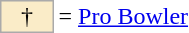<table style="margin: 0.75em 0 0 0.5em;">
<tr>
<td style="background:#faecc8; border:1px solid #aaa; width:2em; text-align:center;">†</td>
<td>= <a href='#'>Pro Bowler</a></td>
</tr>
</table>
